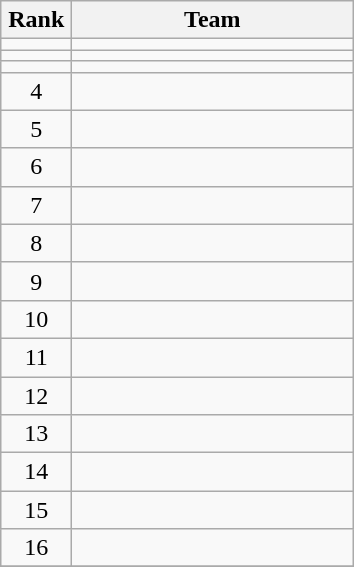<table class="wikitable" style="text-align: center;">
<tr>
<th width=40>Rank</th>
<th width=180>Team</th>
</tr>
<tr align=center>
<td></td>
<td style="text-align:left;"></td>
</tr>
<tr align=center>
<td></td>
<td style="text-align:left;"></td>
</tr>
<tr align=center>
<td></td>
<td style="text-align:left;"></td>
</tr>
<tr align=center>
<td>4</td>
<td style="text-align:left;"></td>
</tr>
<tr align=center>
<td>5</td>
<td style="text-align:left;"></td>
</tr>
<tr align=center>
<td>6</td>
<td style="text-align:left;"></td>
</tr>
<tr align=center>
<td>7</td>
<td style="text-align:left;"></td>
</tr>
<tr align=center>
<td>8</td>
<td style="text-align:left;"></td>
</tr>
<tr align=center>
<td>9</td>
<td style="text-align:left;"></td>
</tr>
<tr align=center>
<td>10</td>
<td style="text-align:left;"></td>
</tr>
<tr align=center>
<td>11</td>
<td style="text-align:left;"></td>
</tr>
<tr align=center>
<td>12</td>
<td style="text-align:left;"></td>
</tr>
<tr align=center>
<td>13</td>
<td style="text-align:left;"></td>
</tr>
<tr align=center>
<td>14</td>
<td style="text-align:left;"></td>
</tr>
<tr align=center>
<td>15</td>
<td style="text-align:left;"></td>
</tr>
<tr align=center>
<td>16</td>
<td style="text-align:left;"></td>
</tr>
<tr align=center>
</tr>
</table>
